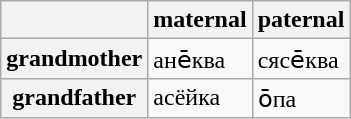<table class="wikitable">
<tr>
<th></th>
<th>maternal</th>
<th>paternal</th>
</tr>
<tr>
<th>grandmother</th>
<td>ане̄ква</td>
<td>сясе̄ква</td>
</tr>
<tr>
<th>grandfather</th>
<td>асёйка</td>
<td>о̄па</td>
</tr>
</table>
